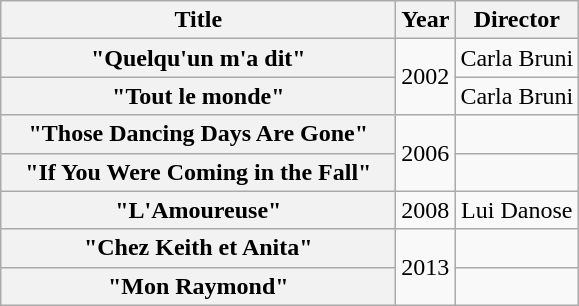<table class="wikitable plainrowheaders" style="text-align:center;" border="1">
<tr>
<th scope="col" style="width:16em;">Title</th>
<th scope="col">Year</th>
<th scope="col">Director</th>
</tr>
<tr>
<th scope="row">"Quelqu'un m'a dit"</th>
<td rowspan="2">2002</td>
<td>Carla Bruni</td>
</tr>
<tr>
<th scope="row">"Tout le monde"</th>
<td>Carla Bruni</td>
</tr>
<tr>
<th scope="row">"Those Dancing Days Are Gone"</th>
<td rowspan="2">2006</td>
<td></td>
</tr>
<tr>
<th scope="row">"If You Were Coming in the Fall"</th>
<td></td>
</tr>
<tr>
<th scope="row">"L'Amoureuse"</th>
<td>2008</td>
<td>Lui Danose</td>
</tr>
<tr>
<th scope="row">"Chez Keith et Anita"</th>
<td rowspan="2">2013</td>
<td></td>
</tr>
<tr>
<th scope="row">"Mon Raymond"</th>
<td></td>
</tr>
</table>
